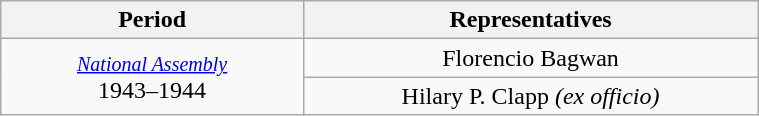<table class="wikitable" style="text-align:center; width:40%;">
<tr>
<th width="40%">Period</th>
<th>Representatives</th>
</tr>
<tr>
<td rowspan="2"><small><a href='#'><em>National Assembly</em></a></small><br>1943–1944</td>
<td>Florencio Bagwan</td>
</tr>
<tr>
<td>Hilary P. Clapp <em>(ex officio)</em></td>
</tr>
</table>
